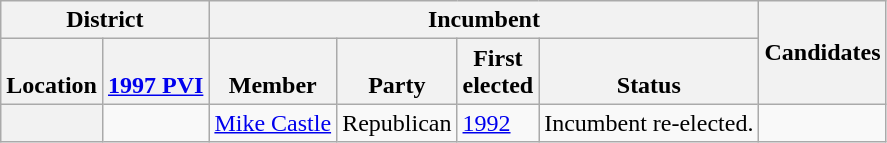<table class="wikitable sortable">
<tr>
<th colspan=2>District</th>
<th colspan=4>Incumbent</th>
<th rowspan=2 class="unsortable">Candidates</th>
</tr>
<tr valign=bottom>
<th>Location</th>
<th><a href='#'>1997 PVI</a></th>
<th>Member</th>
<th>Party</th>
<th>First<br>elected</th>
<th>Status</th>
</tr>
<tr>
<th></th>
<td></td>
<td><a href='#'>Mike Castle</a></td>
<td>Republican</td>
<td><a href='#'>1992</a></td>
<td>Incumbent re-elected.</td>
<td nowrap></td>
</tr>
</table>
